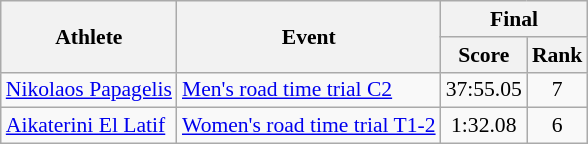<table class=wikitable style="font-size:90%">
<tr>
<th rowspan="2">Athlete</th>
<th rowspan="2">Event</th>
<th colspan="2">Final</th>
</tr>
<tr>
<th>Score</th>
<th>Rank</th>
</tr>
<tr align=center>
<td align=left><a href='#'>Nikolaos Papagelis</a></td>
<td align=left><a href='#'>Men's road time trial C2</a></td>
<td>37:55.05</td>
<td>7</td>
</tr>
<tr align=center>
<td align=left><a href='#'>Aikaterini El Latif</a></td>
<td align=left><a href='#'>Women's road time trial T1-2</a></td>
<td>1:32.08</td>
<td>6</td>
</tr>
</table>
